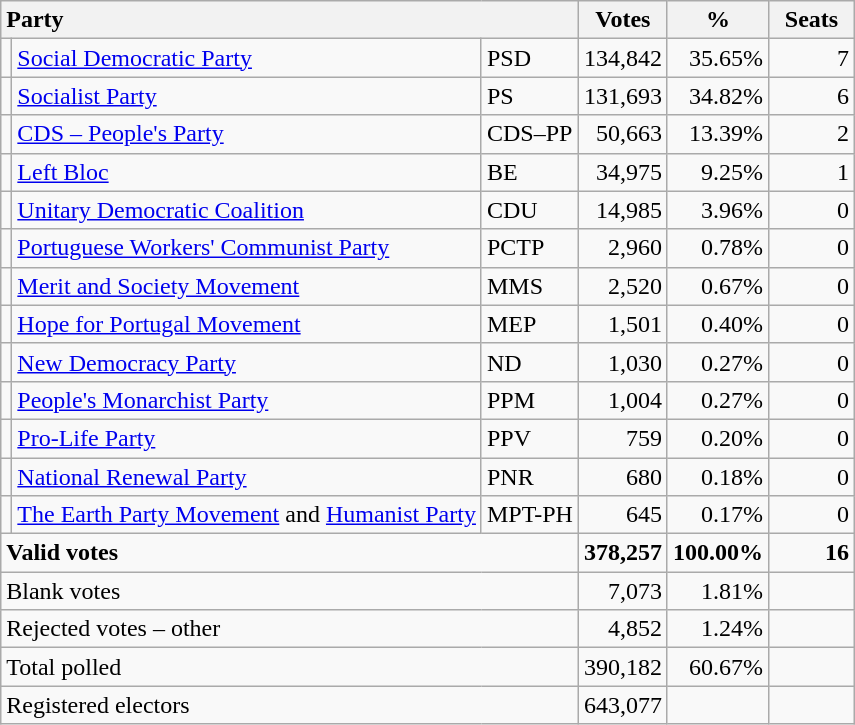<table class="wikitable" border="1" style="text-align:right;">
<tr>
<th style="text-align:left;" colspan=3>Party</th>
<th align=center width="50">Votes</th>
<th align=center width="50">%</th>
<th align=center width="50">Seats</th>
</tr>
<tr>
<td></td>
<td align=left><a href='#'>Social Democratic Party</a></td>
<td align=left>PSD</td>
<td>134,842</td>
<td>35.65%</td>
<td>7</td>
</tr>
<tr>
<td></td>
<td align=left><a href='#'>Socialist Party</a></td>
<td align=left>PS</td>
<td>131,693</td>
<td>34.82%</td>
<td>6</td>
</tr>
<tr>
<td></td>
<td align=left><a href='#'>CDS – People's Party</a></td>
<td align=left style="white-space: nowrap;">CDS–PP</td>
<td>50,663</td>
<td>13.39%</td>
<td>2</td>
</tr>
<tr>
<td></td>
<td align=left><a href='#'>Left Bloc</a></td>
<td align=left>BE</td>
<td>34,975</td>
<td>9.25%</td>
<td>1</td>
</tr>
<tr>
<td></td>
<td align=left style="white-space: nowrap;"><a href='#'>Unitary Democratic Coalition</a></td>
<td align=left>CDU</td>
<td>14,985</td>
<td>3.96%</td>
<td>0</td>
</tr>
<tr>
<td></td>
<td align=left><a href='#'>Portuguese Workers' Communist Party</a></td>
<td align=left>PCTP</td>
<td>2,960</td>
<td>0.78%</td>
<td>0</td>
</tr>
<tr>
<td></td>
<td align=left><a href='#'>Merit and Society Movement</a></td>
<td align=left>MMS</td>
<td>2,520</td>
<td>0.67%</td>
<td>0</td>
</tr>
<tr>
<td></td>
<td align=left><a href='#'>Hope for Portugal Movement</a></td>
<td align=left>MEP</td>
<td>1,501</td>
<td>0.40%</td>
<td>0</td>
</tr>
<tr>
<td></td>
<td align=left><a href='#'>New Democracy Party</a></td>
<td align=left>ND</td>
<td>1,030</td>
<td>0.27%</td>
<td>0</td>
</tr>
<tr>
<td></td>
<td align=left><a href='#'>People's Monarchist Party</a></td>
<td align=left>PPM</td>
<td>1,004</td>
<td>0.27%</td>
<td>0</td>
</tr>
<tr>
<td></td>
<td align=left><a href='#'>Pro-Life Party</a></td>
<td align=left>PPV</td>
<td>759</td>
<td>0.20%</td>
<td>0</td>
</tr>
<tr>
<td></td>
<td align=left><a href='#'>National Renewal Party</a></td>
<td align=left>PNR</td>
<td>680</td>
<td>0.18%</td>
<td>0</td>
</tr>
<tr>
<td></td>
<td align=left><a href='#'>The Earth Party Movement</a> and <a href='#'>Humanist Party</a></td>
<td align=left>MPT-PH</td>
<td>645</td>
<td>0.17%</td>
<td>0</td>
</tr>
<tr style="font-weight:bold">
<td align=left colspan=3>Valid votes</td>
<td>378,257</td>
<td>100.00%</td>
<td>16</td>
</tr>
<tr>
<td align=left colspan=3>Blank votes</td>
<td>7,073</td>
<td>1.81%</td>
<td></td>
</tr>
<tr>
<td align=left colspan=3>Rejected votes – other</td>
<td>4,852</td>
<td>1.24%</td>
<td></td>
</tr>
<tr>
<td align=left colspan=3>Total polled</td>
<td>390,182</td>
<td>60.67%</td>
<td></td>
</tr>
<tr>
<td align=left colspan=3>Registered electors</td>
<td>643,077</td>
<td></td>
<td></td>
</tr>
</table>
